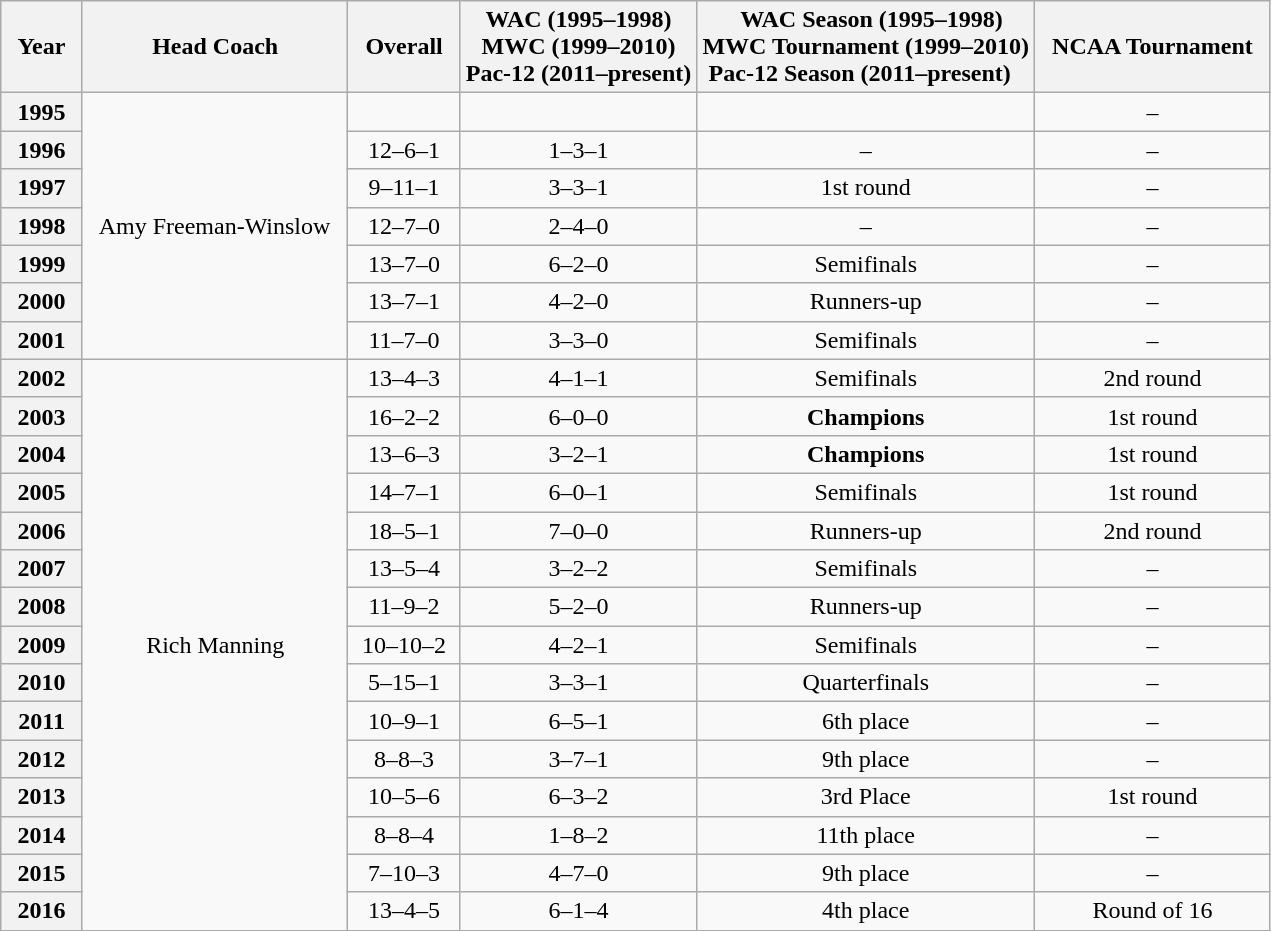<table class="wikitable" style="text-align: center;">
<tr>
<th>  Year  </th>
<th>Head Coach</th>
<th>  Overall  </th>
<th>WAC (1995–1998)<br>MWC (1999–2010)<br>Pac-12 (2011–present)</th>
<th>  WAC Season (1995–1998)<br> MWC Tournament (1999–2010)<br>Pac-12 Season (2011–present)  </th>
<th>  NCAA Tournament  </th>
</tr>
<tr>
<th>1995</th>
<td rowspan="7">  Amy Freeman-Winslow  </td>
<td></td>
<td></td>
<td></td>
<td>–</td>
</tr>
<tr>
<th>1996</th>
<td>12–6–1</td>
<td>1–3–1</td>
<td>–</td>
<td>–</td>
</tr>
<tr>
<th>1997</th>
<td>9–11–1</td>
<td>3–3–1</td>
<td>1st round</td>
<td>–</td>
</tr>
<tr>
<th>1998</th>
<td>12–7–0</td>
<td>2–4–0</td>
<td>–</td>
<td>–</td>
</tr>
<tr>
<th>1999</th>
<td>13–7–0</td>
<td>6–2–0</td>
<td>Semifinals</td>
<td>–</td>
</tr>
<tr>
<th>2000</th>
<td>13–7–1</td>
<td>4–2–0</td>
<td>Runners-up</td>
<td>–</td>
</tr>
<tr>
<th>2001</th>
<td>11–7–0</td>
<td>3–3–0</td>
<td>Semifinals</td>
<td>–</td>
</tr>
<tr>
<th>2002</th>
<td rowspan="15">  Rich Manning  </td>
<td>13–4–3</td>
<td>4–1–1</td>
<td>Semifinals</td>
<td>2nd round</td>
</tr>
<tr>
<th>2003</th>
<td>16–2–2</td>
<td>6–0–0</td>
<td><strong>Champions</strong></td>
<td>1st round</td>
</tr>
<tr>
<th>2004</th>
<td>13–6–3</td>
<td>3–2–1</td>
<td><strong>Champions</strong></td>
<td>1st round</td>
</tr>
<tr>
<th>2005</th>
<td>14–7–1</td>
<td>6–0–1</td>
<td>Semifinals</td>
<td>1st round</td>
</tr>
<tr>
<th>2006</th>
<td>18–5–1</td>
<td>7–0–0</td>
<td>Runners-up</td>
<td>2nd round</td>
</tr>
<tr>
<th>2007</th>
<td>13–5–4</td>
<td>3–2–2</td>
<td>Semifinals</td>
<td>–</td>
</tr>
<tr>
<th>2008</th>
<td>11–9–2</td>
<td>5–2–0</td>
<td>Runners-up</td>
<td>–</td>
</tr>
<tr>
<th>2009</th>
<td>10–10–2</td>
<td>4–2–1</td>
<td>Semifinals</td>
<td>–</td>
</tr>
<tr>
<th>2010</th>
<td>5–15–1</td>
<td>3–3–1</td>
<td>Quarterfinals</td>
<td>–</td>
</tr>
<tr>
<th>2011</th>
<td>10–9–1</td>
<td>6–5–1</td>
<td>6th place</td>
<td>–</td>
</tr>
<tr>
<th>2012</th>
<td>8–8–3</td>
<td>3–7–1</td>
<td>9th place</td>
<td>–</td>
</tr>
<tr>
<th>2013</th>
<td>10–5–6</td>
<td>6–3–2</td>
<td>3rd Place</td>
<td>1st round</td>
</tr>
<tr>
<th>2014</th>
<td>8–8–4</td>
<td>1–8–2</td>
<td>11th place</td>
<td>–</td>
</tr>
<tr>
<th>2015</th>
<td>7–10–3</td>
<td>4–7–0</td>
<td>9th place</td>
<td>–</td>
</tr>
<tr>
<th>2016</th>
<td>13–4–5</td>
<td>6–1–4</td>
<td>4th place</td>
<td>Round of 16</td>
</tr>
<tr>
</tr>
</table>
